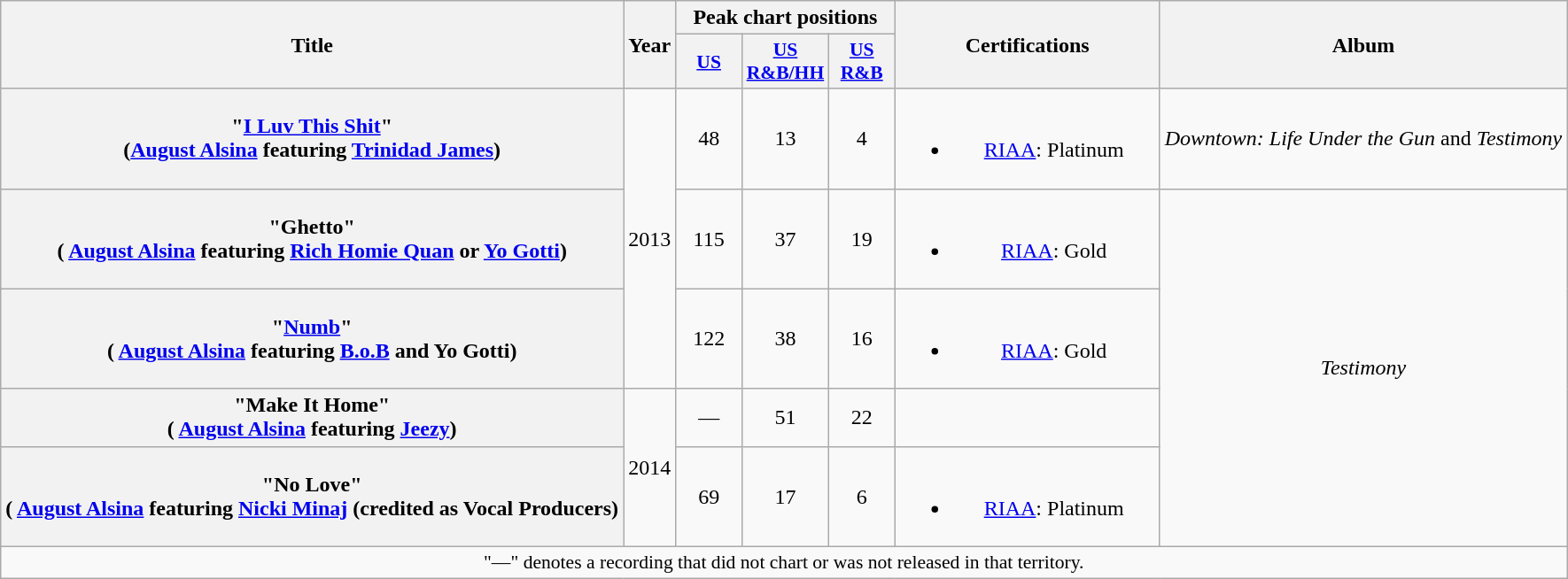<table class="wikitable plainrowheaders" style="text-align:center;">
<tr>
<th scope="col" rowspan="2">Title</th>
<th scope="col" rowspan="2">Year</th>
<th scope="col" colspan="3">Peak chart positions</th>
<th scope="col" rowspan="2" style="width:12em;">Certifications</th>
<th scope="col" rowspan="2">Album</th>
</tr>
<tr>
<th scope="col" style="width:3em;font-size:90%;"><a href='#'>US</a></th>
<th scope="col" style="width:3em;font-size:90%;"><a href='#'>US R&B/HH</a><br></th>
<th scope="col" style="width:3em;font-size:90%;"><a href='#'>US R&B</a></th>
</tr>
<tr>
<th scope="row">"<a href='#'>I Luv This Shit</a>" <br><span>(<a href='#'>August Alsina</a> featuring <a href='#'>Trinidad James</a>)</span></th>
<td rowspan="3">2013</td>
<td>48</td>
<td>13</td>
<td>4</td>
<td><br><ul><li><a href='#'>RIAA</a>: Platinum</li></ul></td>
<td rowspan="1"><em>Downtown: Life Under the Gun</em> and <em>Testimony</em></td>
</tr>
<tr>
<th scope="row">"Ghetto" <br><span>( <a href='#'>August Alsina</a> featuring <a href='#'>Rich Homie Quan</a> or <a href='#'>Yo Gotti</a>)</span></th>
<td>115</td>
<td>37</td>
<td>19</td>
<td><br><ul><li><a href='#'>RIAA</a>: Gold</li></ul></td>
<td rowspan="4"><em>Testimony</em></td>
</tr>
<tr>
<th scope="row">"<a href='#'>Numb</a>" <br><span>( <a href='#'>August Alsina</a> featuring <a href='#'>B.o.B</a> and Yo Gotti)</span></th>
<td>122</td>
<td>38</td>
<td>16</td>
<td><br><ul><li><a href='#'>RIAA</a>: Gold</li></ul></td>
</tr>
<tr>
<th scope="row">"Make It Home" <br><span>( <a href='#'>August Alsina</a> featuring <a href='#'>Jeezy</a>)</span></th>
<td rowspan="2">2014</td>
<td>—</td>
<td>51</td>
<td>22</td>
<td></td>
</tr>
<tr>
<th scope="row">"No Love" <br><span>( <a href='#'>August Alsina</a> featuring <a href='#'>Nicki Minaj</a> (credited as Vocal Producers) </span></th>
<td>69</td>
<td>17</td>
<td>6</td>
<td><br><ul><li><a href='#'>RIAA</a>: Platinum</li></ul></td>
</tr>
<tr>
<td colspan="13" style="font-size:90%">"—" denotes a recording that did not chart or was not released in that territory.</td>
</tr>
</table>
